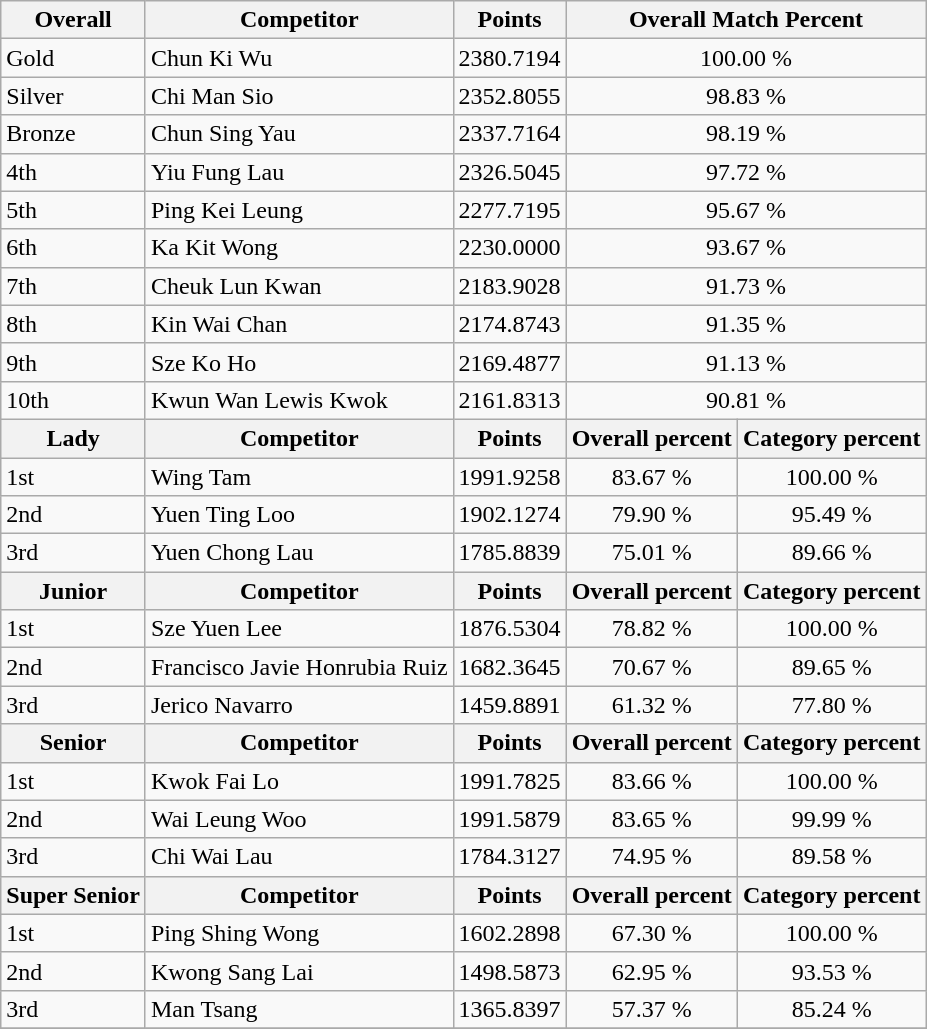<table class="wikitable" style="text-align: left;">
<tr>
<th>Overall</th>
<th>Competitor</th>
<th>Points</th>
<th colspan="2">Overall Match Percent</th>
</tr>
<tr>
<td> Gold</td>
<td> Chun Ki Wu</td>
<td>2380.7194</td>
<td colspan="2" style="text-align: center;">100.00 %</td>
</tr>
<tr>
<td> Silver</td>
<td> Chi Man Sio</td>
<td>2352.8055</td>
<td colspan="2" style="text-align: center;">98.83 %</td>
</tr>
<tr>
<td> Bronze</td>
<td> Chun Sing Yau</td>
<td>2337.7164</td>
<td colspan="2" style="text-align: center;">98.19 %</td>
</tr>
<tr>
<td>4th</td>
<td> Yiu Fung Lau</td>
<td>2326.5045</td>
<td colspan="2" style="text-align: center;">97.72 %</td>
</tr>
<tr>
<td>5th</td>
<td> Ping Kei Leung</td>
<td>2277.7195</td>
<td colspan="2" style="text-align: center;">95.67 %</td>
</tr>
<tr>
<td>6th</td>
<td> Ka Kit Wong</td>
<td>2230.0000</td>
<td colspan="2" style="text-align: center;">93.67 %</td>
</tr>
<tr>
<td>7th</td>
<td> Cheuk Lun Kwan</td>
<td>2183.9028</td>
<td colspan="2" style="text-align: center;">91.73 %</td>
</tr>
<tr>
<td>8th</td>
<td> Kin Wai Chan</td>
<td>2174.8743</td>
<td colspan="2" style="text-align: center;">91.35 %</td>
</tr>
<tr>
<td>9th</td>
<td> Sze Ko Ho</td>
<td>2169.4877</td>
<td colspan="2" style="text-align: center;">91.13 %</td>
</tr>
<tr>
<td>10th</td>
<td> Kwun Wan Lewis Kwok</td>
<td>2161.8313</td>
<td colspan="2" style="text-align: center;">90.81 %</td>
</tr>
<tr>
<th>Lady</th>
<th>Competitor</th>
<th>Points</th>
<th>Overall percent</th>
<th>Category percent</th>
</tr>
<tr>
<td>1st</td>
<td> Wing Tam</td>
<td>1991.9258</td>
<td style="text-align: center;">83.67 %</td>
<td style="text-align: center;">100.00 %</td>
</tr>
<tr>
<td>2nd</td>
<td> Yuen Ting Loo</td>
<td>1902.1274</td>
<td style="text-align: center;">79.90 %</td>
<td style="text-align: center;">95.49 %</td>
</tr>
<tr>
<td>3rd</td>
<td> Yuen Chong Lau</td>
<td>1785.8839</td>
<td style="text-align: center;">75.01 %</td>
<td style="text-align: center;">89.66 %</td>
</tr>
<tr>
<th>Junior</th>
<th>Competitor</th>
<th>Points</th>
<th>Overall percent</th>
<th>Category percent</th>
</tr>
<tr>
<td>1st</td>
<td> Sze Yuen Lee</td>
<td>1876.5304</td>
<td style="text-align: center;">78.82 %</td>
<td style="text-align: center;">100.00 %</td>
</tr>
<tr>
<td>2nd</td>
<td> Francisco Javie Honrubia Ruiz</td>
<td>1682.3645</td>
<td style="text-align: center;">70.67 %</td>
<td style="text-align: center;">89.65 %</td>
</tr>
<tr>
<td>3rd</td>
<td> Jerico Navarro</td>
<td>1459.8891</td>
<td style="text-align: center;">61.32 %</td>
<td style="text-align: center;">77.80 %</td>
</tr>
<tr>
<th>Senior</th>
<th>Competitor</th>
<th>Points</th>
<th>Overall percent</th>
<th>Category percent</th>
</tr>
<tr>
<td>1st</td>
<td> Kwok Fai Lo</td>
<td>1991.7825</td>
<td style="text-align: center;">83.66 %</td>
<td style="text-align: center;">100.00 %</td>
</tr>
<tr>
<td>2nd</td>
<td> Wai Leung Woo</td>
<td>1991.5879</td>
<td style="text-align: center;">83.65 %</td>
<td style="text-align: center;">99.99 %</td>
</tr>
<tr>
<td>3rd</td>
<td> Chi Wai Lau</td>
<td>1784.3127</td>
<td style="text-align: center;">74.95 %</td>
<td style="text-align: center;">89.58 %</td>
</tr>
<tr>
<th>Super Senior</th>
<th>Competitor</th>
<th>Points</th>
<th>Overall percent</th>
<th>Category percent</th>
</tr>
<tr>
<td>1st</td>
<td> Ping Shing Wong</td>
<td>1602.2898</td>
<td style="text-align: center;">67.30 %</td>
<td style="text-align: center;">100.00 %</td>
</tr>
<tr>
<td>2nd</td>
<td> Kwong Sang Lai</td>
<td>1498.5873</td>
<td style="text-align: center;">62.95 %</td>
<td style="text-align: center;">93.53 %</td>
</tr>
<tr>
<td>3rd</td>
<td> Man Tsang</td>
<td>1365.8397</td>
<td style="text-align: center;">57.37 %</td>
<td style="text-align: center;">85.24 %</td>
</tr>
<tr>
</tr>
</table>
